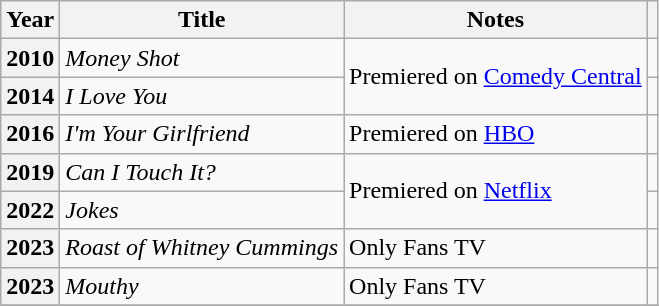<table class="wikitable plainrowheaders sortable" style="margin-right: 0;">
<tr>
<th scope="col">Year</th>
<th scope="col">Title</th>
<th scope="col" class="unsortable">Notes</th>
<th scope="col" class="unsortable"></th>
</tr>
<tr>
<th scope="row">2010</th>
<td><em>Money Shot</em></td>
<td rowspan="2">Premiered on <a href='#'>Comedy Central</a></td>
<td style="text-align:center;"></td>
</tr>
<tr>
<th scope="row">2014</th>
<td><em>I Love You</em></td>
<td style="text-align:center;"></td>
</tr>
<tr>
<th scope="row">2016</th>
<td><em>I'm Your Girlfriend</em></td>
<td>Premiered on <a href='#'>HBO</a></td>
<td style="text-align:center;"></td>
</tr>
<tr>
<th scope="row">2019</th>
<td><em>Can I Touch It?</em></td>
<td rowspan="2">Premiered on <a href='#'>Netflix</a></td>
<td style="text-align:center;"></td>
</tr>
<tr>
<th scope="row">2022</th>
<td><em>Jokes</em></td>
<td style="text-align:center;"></td>
</tr>
<tr>
<th scope="row">2023</th>
<td><em>Roast of Whitney Cummings</em></td>
<td>Only Fans TV</td>
<td></td>
</tr>
<tr>
<th scope="row">2023</th>
<td><em>Mouthy</em></td>
<td>Only Fans TV</td>
<td></td>
</tr>
<tr>
</tr>
</table>
